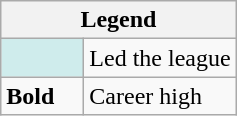<table class="wikitable mw-collapsible mw-collapsed">
<tr>
<th colspan="2">Legend</th>
</tr>
<tr>
<td style="background:#cfecec; width:3em;"></td>
<td>Led the league</td>
</tr>
<tr>
<td><strong>Bold</strong></td>
<td>Career high</td>
</tr>
</table>
